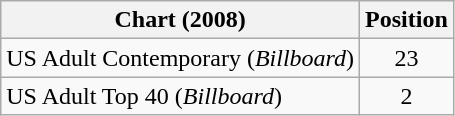<table class="wikitable sortable">
<tr>
<th>Chart (2008)</th>
<th>Position</th>
</tr>
<tr>
<td>US Adult Contemporary (<em>Billboard</em>)</td>
<td style="text-align:center;">23</td>
</tr>
<tr>
<td>US Adult Top 40 (<em>Billboard</em>)</td>
<td style="text-align:center;">2</td>
</tr>
</table>
